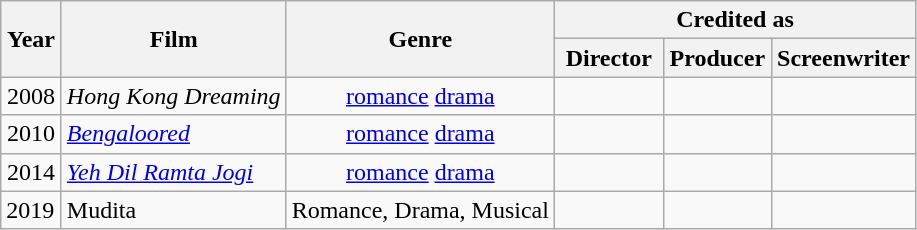<table class="wikitable">
<tr>
<th rowspan="2" width="33">Year</th>
<th rowspan="2">Film</th>
<th rowspan="2">Genre</th>
<th colspan="3">Credited as</th>
</tr>
<tr>
<th width=65>Director</th>
<th width=65>Producer</th>
<th width=65>Screenwriter</th>
</tr>
<tr align="center">
<td align="center">2008</td>
<td align="left"><em>Hong Kong Dreaming</em></td>
<td><a href='#'>romance</a> <a href='#'>drama</a></td>
<td></td>
<td></td>
<td></td>
</tr>
<tr align="center">
<td align="center">2010</td>
<td align="left"><em><a href='#'>Bengaloored</a></em></td>
<td><a href='#'>romance</a> <a href='#'>drama</a></td>
<td></td>
<td></td>
<td></td>
</tr>
<tr align="center">
<td align="center">2014</td>
<td align="left"><em><a href='#'>Yeh Dil Ramta Jogi</a></em></td>
<td><a href='#'>romance</a> <a href='#'>drama</a></td>
<td></td>
<td></td>
<td></td>
</tr>
<tr>
<td>2019</td>
<td>Mudita</td>
<td>Romance, Drama, Musical</td>
<td></td>
<td></td>
<td></td>
</tr>
</table>
